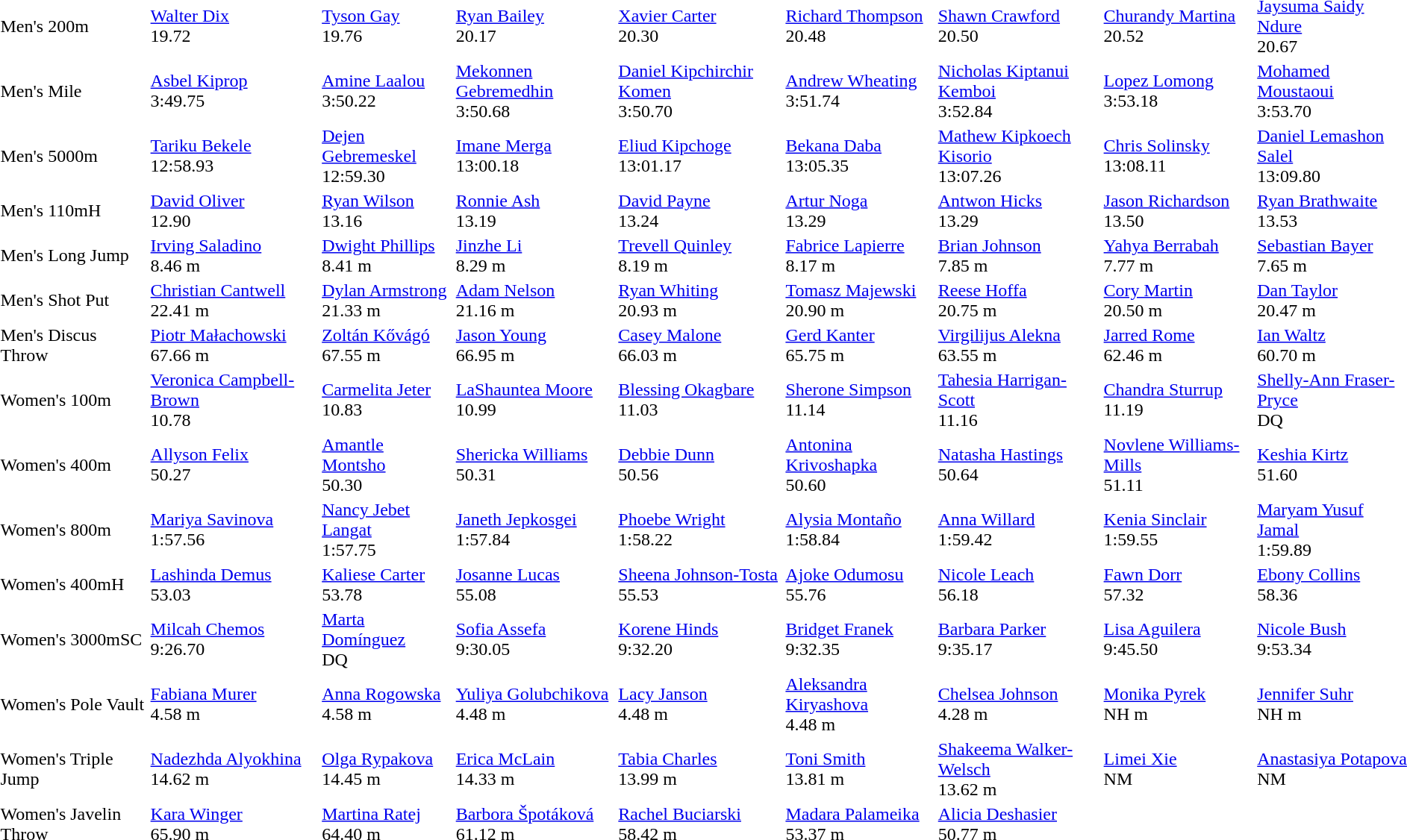<table>
<tr>
<td>Men's 200m<br></td>
<td><a href='#'>Walter Dix</a><br>  19.72</td>
<td><a href='#'>Tyson Gay</a><br>  19.76</td>
<td><a href='#'>Ryan Bailey</a><br>  20.17</td>
<td><a href='#'>Xavier Carter</a><br>  20.30</td>
<td><a href='#'>Richard Thompson</a><br>  20.48</td>
<td><a href='#'>Shawn Crawford</a><br>  20.50</td>
<td><a href='#'>Churandy Martina</a><br>  20.52</td>
<td><a href='#'>Jaysuma Saidy Ndure</a><br>  20.67</td>
</tr>
<tr>
<td>Men's Mile</td>
<td><a href='#'>Asbel Kiprop</a><br>  3:49.75</td>
<td><a href='#'>Amine Laalou</a><br>  3:50.22</td>
<td><a href='#'>Mekonnen Gebremedhin</a><br>  3:50.68</td>
<td><a href='#'>Daniel Kipchirchir Komen</a><br>  3:50.70</td>
<td><a href='#'>Andrew Wheating</a><br>  3:51.74</td>
<td><a href='#'>Nicholas Kiptanui Kemboi</a><br>  3:52.84</td>
<td><a href='#'>Lopez Lomong</a><br>  3:53.18</td>
<td><a href='#'>Mohamed Moustaoui</a><br>  3:53.70</td>
</tr>
<tr>
<td>Men's 5000m</td>
<td><a href='#'>Tariku Bekele</a><br>  12:58.93</td>
<td><a href='#'>Dejen Gebremeskel</a><br>  12:59.30</td>
<td><a href='#'>Imane Merga</a><br>  13:00.18</td>
<td><a href='#'>Eliud Kipchoge</a><br>  13:01.17</td>
<td><a href='#'>Bekana Daba</a><br>  13:05.35</td>
<td><a href='#'>Mathew Kipkoech Kisorio</a><br>  13:07.26</td>
<td><a href='#'>Chris Solinsky</a><br>  13:08.11</td>
<td><a href='#'>Daniel Lemashon Salel</a><br>  13:09.80</td>
</tr>
<tr>
<td>Men's 110mH<br></td>
<td><a href='#'>David Oliver</a><br>  12.90</td>
<td><a href='#'>Ryan Wilson</a><br>  13.16</td>
<td><a href='#'>Ronnie Ash</a><br>  13.19</td>
<td><a href='#'>David Payne</a><br>  13.24</td>
<td><a href='#'>Artur Noga</a><br>  13.29</td>
<td><a href='#'>Antwon Hicks</a><br>  13.29</td>
<td><a href='#'>Jason Richardson</a><br>  13.50</td>
<td><a href='#'>Ryan Brathwaite</a><br>  13.53</td>
</tr>
<tr>
<td>Men's Long Jump</td>
<td><a href='#'>Irving Saladino</a><br>  8.46 m</td>
<td><a href='#'>Dwight Phillips</a><br>  8.41 m</td>
<td><a href='#'>Jinzhe Li</a><br>  8.29 m</td>
<td><a href='#'>Trevell Quinley</a><br>  8.19 m</td>
<td><a href='#'>Fabrice Lapierre</a><br>  8.17 m</td>
<td><a href='#'>Brian Johnson</a><br>  7.85 m</td>
<td><a href='#'>Yahya Berrabah</a><br>  7.77 m</td>
<td><a href='#'>Sebastian Bayer</a><br>  7.65 m</td>
</tr>
<tr>
<td>Men's Shot Put</td>
<td><a href='#'>Christian Cantwell</a><br>  22.41 m</td>
<td><a href='#'>Dylan Armstrong</a><br>  21.33 m</td>
<td><a href='#'>Adam Nelson</a><br>  21.16 m</td>
<td><a href='#'>Ryan Whiting</a><br>  20.93 m</td>
<td><a href='#'>Tomasz Majewski</a><br>  20.90 m</td>
<td><a href='#'>Reese Hoffa</a><br>  20.75 m</td>
<td><a href='#'>Cory Martin</a><br>  20.50 m</td>
<td><a href='#'>Dan Taylor</a><br>  20.47 m</td>
</tr>
<tr>
<td>Men's Discus Throw</td>
<td><a href='#'>Piotr Małachowski</a><br>  67.66 m</td>
<td><a href='#'>Zoltán Kővágó</a><br>  67.55 m</td>
<td><a href='#'>Jason Young</a><br>  66.95 m</td>
<td><a href='#'>Casey Malone</a><br>  66.03 m</td>
<td><a href='#'>Gerd Kanter</a><br>  65.75 m</td>
<td><a href='#'>Virgilijus Alekna</a><br>  63.55 m</td>
<td><a href='#'>Jarred Rome</a><br>  62.46 m</td>
<td><a href='#'>Ian Waltz</a><br>  60.70 m</td>
</tr>
<tr>
<td>Women's 100m<br></td>
<td><a href='#'>Veronica Campbell-Brown</a><br>  10.78</td>
<td><a href='#'>Carmelita Jeter</a><br>  10.83</td>
<td><a href='#'>LaShauntea Moore</a><br>  10.99</td>
<td><a href='#'>Blessing Okagbare</a><br>  11.03</td>
<td><a href='#'>Sherone Simpson</a><br>  11.14</td>
<td><a href='#'>Tahesia Harrigan-Scott</a><br>  11.16</td>
<td><a href='#'>Chandra Sturrup</a><br>  11.19</td>
<td><a href='#'>Shelly-Ann Fraser-Pryce</a><br>  DQ</td>
</tr>
<tr>
<td>Women's 400m</td>
<td><a href='#'>Allyson Felix</a><br>  50.27</td>
<td><a href='#'>Amantle Montsho</a><br>  50.30</td>
<td><a href='#'>Shericka Williams</a><br>  50.31</td>
<td><a href='#'>Debbie Dunn</a><br>  50.56</td>
<td><a href='#'>Antonina Krivoshapka</a><br>  50.60</td>
<td><a href='#'>Natasha Hastings</a><br>  50.64</td>
<td><a href='#'>Novlene Williams-Mills</a><br>  51.11</td>
<td><a href='#'>Keshia Kirtz</a><br>  51.60</td>
</tr>
<tr>
<td>Women's 800m</td>
<td><a href='#'>Mariya Savinova</a><br>  1:57.56</td>
<td><a href='#'>Nancy Jebet Langat</a><br>  1:57.75</td>
<td><a href='#'>Janeth Jepkosgei</a><br>  1:57.84</td>
<td><a href='#'>Phoebe Wright</a><br>  1:58.22</td>
<td><a href='#'>Alysia Montaño</a><br>  1:58.84</td>
<td><a href='#'>Anna Willard</a><br>  1:59.42</td>
<td><a href='#'>Kenia Sinclair</a><br>  1:59.55</td>
<td><a href='#'>Maryam Yusuf Jamal</a><br>  1:59.89</td>
</tr>
<tr>
<td>Women's 400mH</td>
<td><a href='#'>Lashinda Demus</a><br>  53.03</td>
<td><a href='#'>Kaliese Carter</a><br>  53.78</td>
<td><a href='#'>Josanne Lucas</a><br>  55.08</td>
<td><a href='#'>Sheena Johnson-Tosta</a><br>  55.53</td>
<td><a href='#'>Ajoke Odumosu</a><br>  55.76</td>
<td><a href='#'>Nicole Leach</a><br>  56.18</td>
<td><a href='#'>Fawn Dorr</a><br>  57.32</td>
<td><a href='#'>Ebony Collins</a><br>  58.36</td>
</tr>
<tr>
<td>Women's 3000mSC</td>
<td><a href='#'>Milcah Chemos</a><br>  9:26.70</td>
<td><a href='#'>Marta Domínguez</a><br>  DQ</td>
<td><a href='#'>Sofia Assefa</a><br>  9:30.05</td>
<td><a href='#'>Korene Hinds</a><br>  9:32.20</td>
<td><a href='#'>Bridget Franek</a><br>  9:32.35</td>
<td><a href='#'>Barbara Parker</a><br>  9:35.17</td>
<td><a href='#'>Lisa Aguilera</a><br>  9:45.50</td>
<td><a href='#'>Nicole Bush</a><br>  9:53.34</td>
</tr>
<tr>
<td>Women's Pole Vault</td>
<td><a href='#'>Fabiana Murer</a><br>  4.58 m</td>
<td><a href='#'>Anna Rogowska</a><br>  4.58 m</td>
<td><a href='#'>Yuliya Golubchikova</a><br>  4.48 m</td>
<td><a href='#'>Lacy Janson</a><br>  4.48 m</td>
<td><a href='#'>Aleksandra Kiryashova</a><br>  4.48 m</td>
<td><a href='#'>Chelsea Johnson</a><br>  4.28 m</td>
<td><a href='#'>Monika Pyrek</a><br>  NH m</td>
<td><a href='#'>Jennifer Suhr</a><br>  NH m</td>
</tr>
<tr>
<td>Women's Triple Jump</td>
<td><a href='#'>Nadezhda Alyokhina</a><br>  14.62 m</td>
<td><a href='#'>Olga Rypakova</a><br>  14.45 m</td>
<td><a href='#'>Erica McLain</a><br>  14.33 m</td>
<td><a href='#'>Tabia Charles</a><br>  13.99 m</td>
<td><a href='#'>Toni Smith</a><br>  13.81 m</td>
<td><a href='#'>Shakeema Walker-Welsch</a><br>  13.62 m</td>
<td><a href='#'>Limei Xie</a><br>  NM</td>
<td><a href='#'>Anastasiya Potapova</a><br>  NM</td>
</tr>
<tr>
<td>Women's Javelin Throw</td>
<td><a href='#'>Kara Winger</a><br>  65.90 m</td>
<td><a href='#'>Martina Ratej</a><br>  64.40 m</td>
<td><a href='#'>Barbora Špotáková</a><br>  61.12 m</td>
<td><a href='#'>Rachel Buciarski</a><br>  58.42 m</td>
<td><a href='#'>Madara Palameika</a><br>  53.37 m</td>
<td><a href='#'>Alicia Deshasier</a><br>  50.77 m</td>
</tr>
</table>
